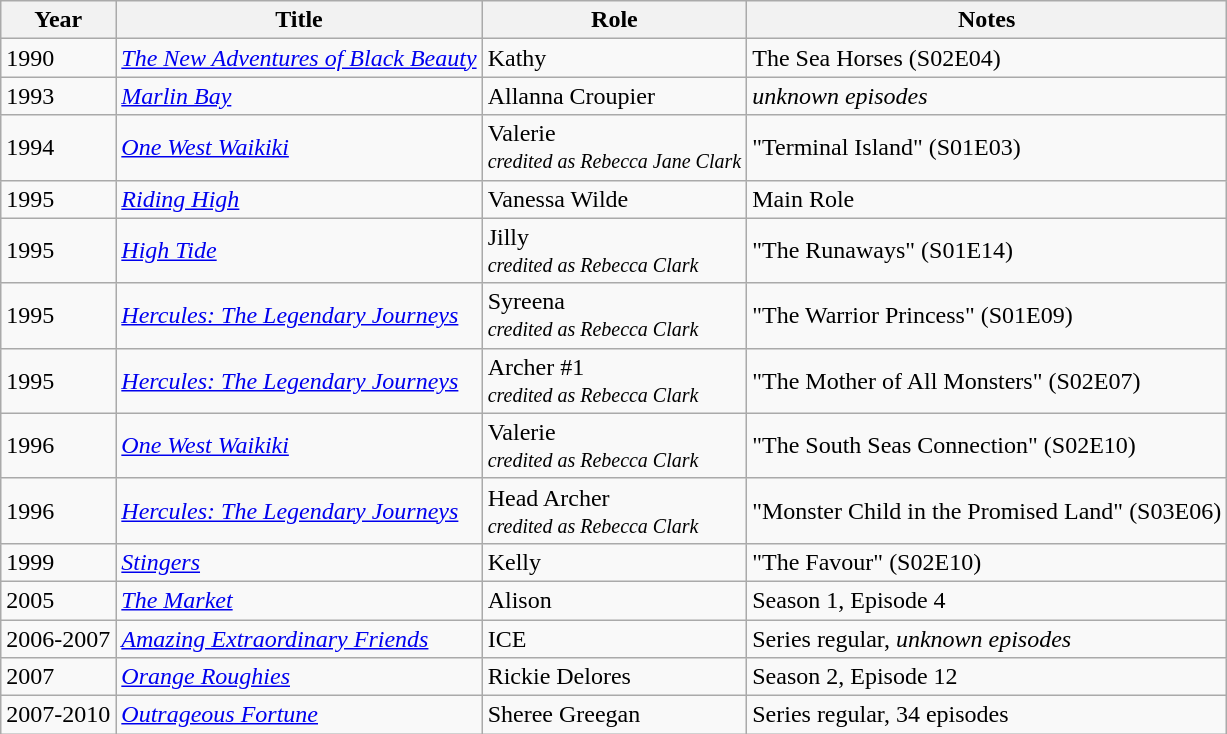<table class="wikitable sortable">
<tr>
<th>Year</th>
<th>Title</th>
<th>Role</th>
<th class="unsortable">Notes</th>
</tr>
<tr>
<td>1990</td>
<td><em><a href='#'>The New Adventures of Black Beauty</a></em></td>
<td>Kathy</td>
<td>The Sea Horses (S02E04)</td>
</tr>
<tr>
<td>1993</td>
<td><em><a href='#'>Marlin Bay</a></em></td>
<td>Allanna Croupier</td>
<td><em>unknown episodes</em></td>
</tr>
<tr>
<td>1994</td>
<td><em><a href='#'>One West Waikiki</a></em></td>
<td>Valerie<br><small><em>credited as Rebecca Jane Clark</em></small></td>
<td>"Terminal Island" (S01E03)</td>
</tr>
<tr>
<td>1995</td>
<td><em><a href='#'>Riding High</a></em></td>
<td>Vanessa Wilde</td>
<td>Main Role</td>
</tr>
<tr>
<td>1995</td>
<td><em><a href='#'>High Tide</a></em></td>
<td>Jilly<br><small><em>credited as Rebecca Clark</em></small></td>
<td>"The Runaways" (S01E14)</td>
</tr>
<tr>
<td>1995</td>
<td><em><a href='#'>Hercules: The Legendary Journeys</a></em></td>
<td>Syreena<br><small><em>credited as Rebecca Clark</em></small></td>
<td>"The Warrior Princess" (S01E09)</td>
</tr>
<tr>
<td>1995</td>
<td><em><a href='#'>Hercules: The Legendary Journeys</a></em></td>
<td>Archer #1<br><small><em>credited as Rebecca Clark</em></small></td>
<td>"The Mother of All Monsters" (S02E07)</td>
</tr>
<tr>
<td>1996</td>
<td><em><a href='#'>One West Waikiki</a></em></td>
<td>Valerie<br><small><em>credited as Rebecca Clark</em></small></td>
<td>"The South Seas Connection" (S02E10)</td>
</tr>
<tr>
<td>1996</td>
<td><em><a href='#'>Hercules: The Legendary Journeys</a></em></td>
<td>Head Archer<br><small><em>credited as Rebecca Clark</em></small></td>
<td>"Monster Child in the Promised Land" (S03E06)</td>
</tr>
<tr>
<td>1999</td>
<td><em><a href='#'>Stingers</a></em></td>
<td>Kelly</td>
<td>"The Favour" (S02E10)</td>
</tr>
<tr>
<td>2005</td>
<td><em><a href='#'>The Market</a></em></td>
<td>Alison</td>
<td>Season 1, Episode 4</td>
</tr>
<tr>
<td>2006-2007</td>
<td><em><a href='#'>Amazing Extraordinary Friends</a></em></td>
<td>ICE</td>
<td>Series regular, <em>unknown episodes</em></td>
</tr>
<tr>
<td>2007</td>
<td><em><a href='#'>Orange Roughies</a></em></td>
<td>Rickie Delores</td>
<td>Season 2, Episode 12</td>
</tr>
<tr>
<td>2007-2010</td>
<td><em><a href='#'>Outrageous Fortune</a></em></td>
<td>Sheree Greegan</td>
<td>Series regular, 34 episodes</td>
</tr>
</table>
